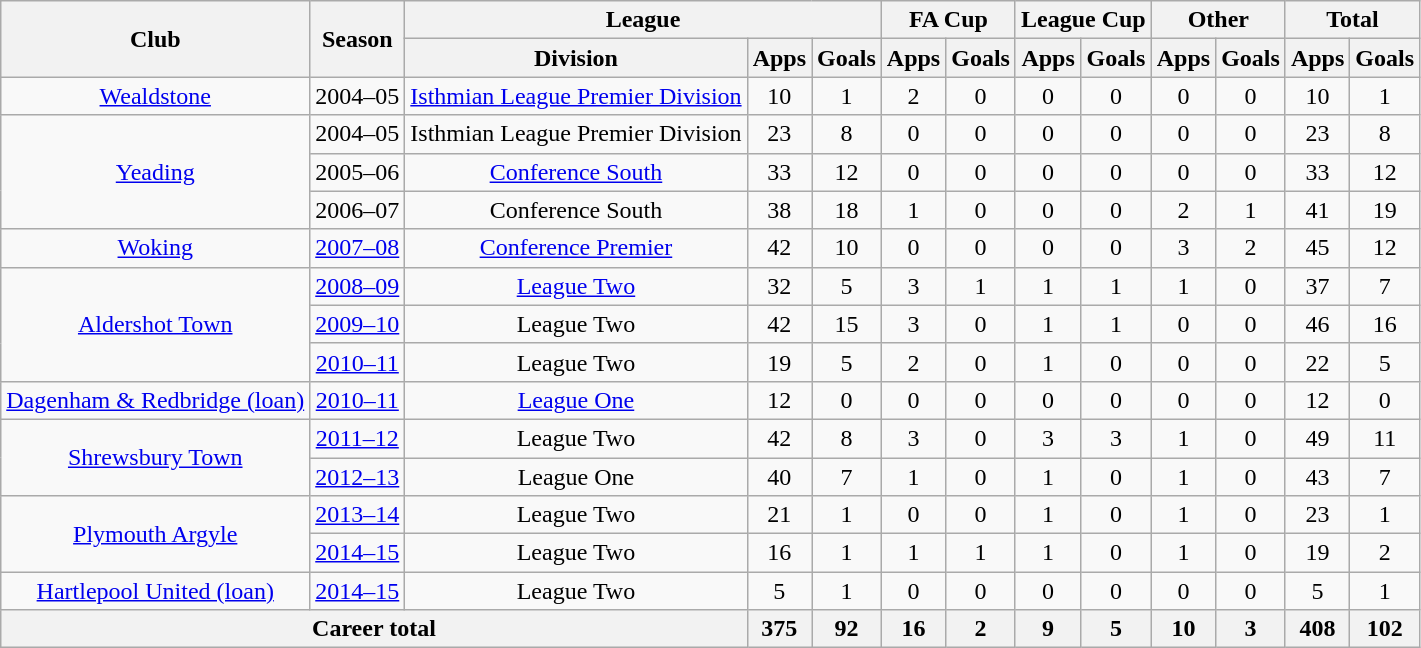<table class="wikitable" style="text-align:center">
<tr>
<th rowspan="2">Club</th>
<th rowspan="2">Season</th>
<th colspan="3">League</th>
<th colspan="2">FA Cup</th>
<th colspan="2">League Cup</th>
<th colspan="2">Other</th>
<th colspan="2">Total</th>
</tr>
<tr>
<th>Division</th>
<th>Apps</th>
<th>Goals</th>
<th>Apps</th>
<th>Goals</th>
<th>Apps</th>
<th>Goals</th>
<th>Apps</th>
<th>Goals</th>
<th>Apps</th>
<th>Goals</th>
</tr>
<tr>
<td><a href='#'>Wealdstone</a></td>
<td>2004–05</td>
<td><a href='#'>Isthmian League Premier Division</a></td>
<td>10</td>
<td>1</td>
<td>2</td>
<td>0</td>
<td>0</td>
<td>0</td>
<td>0</td>
<td>0</td>
<td>10</td>
<td>1</td>
</tr>
<tr>
<td rowspan="3"><a href='#'>Yeading</a></td>
<td>2004–05</td>
<td>Isthmian League Premier Division</td>
<td>23</td>
<td>8</td>
<td>0</td>
<td>0</td>
<td>0</td>
<td>0</td>
<td>0</td>
<td>0</td>
<td>23</td>
<td>8</td>
</tr>
<tr>
<td>2005–06</td>
<td><a href='#'>Conference South</a></td>
<td>33</td>
<td>12</td>
<td>0</td>
<td>0</td>
<td>0</td>
<td>0</td>
<td>0</td>
<td>0</td>
<td>33</td>
<td>12</td>
</tr>
<tr>
<td>2006–07</td>
<td>Conference South</td>
<td>38</td>
<td>18</td>
<td>1</td>
<td>0</td>
<td>0</td>
<td>0</td>
<td>2</td>
<td>1</td>
<td>41</td>
<td>19</td>
</tr>
<tr>
<td><a href='#'>Woking</a></td>
<td><a href='#'>2007–08</a></td>
<td><a href='#'>Conference Premier</a></td>
<td>42</td>
<td>10</td>
<td>0</td>
<td>0</td>
<td>0</td>
<td>0</td>
<td>3</td>
<td>2</td>
<td>45</td>
<td>12</td>
</tr>
<tr>
<td rowspan="3"><a href='#'>Aldershot Town</a></td>
<td><a href='#'>2008–09</a></td>
<td><a href='#'>League Two</a></td>
<td>32</td>
<td>5</td>
<td>3</td>
<td>1</td>
<td>1</td>
<td>1</td>
<td>1</td>
<td>0</td>
<td>37</td>
<td>7</td>
</tr>
<tr>
<td><a href='#'>2009–10</a></td>
<td>League Two</td>
<td>42</td>
<td>15</td>
<td>3</td>
<td>0</td>
<td>1</td>
<td>1</td>
<td>0</td>
<td>0</td>
<td>46</td>
<td>16</td>
</tr>
<tr>
<td><a href='#'>2010–11</a></td>
<td>League Two</td>
<td>19</td>
<td>5</td>
<td>2</td>
<td>0</td>
<td>1</td>
<td>0</td>
<td>0</td>
<td>0</td>
<td>22</td>
<td>5</td>
</tr>
<tr>
<td><a href='#'>Dagenham & Redbridge (loan)</a></td>
<td><a href='#'>2010–11</a></td>
<td><a href='#'>League One</a></td>
<td>12</td>
<td>0</td>
<td>0</td>
<td>0</td>
<td>0</td>
<td>0</td>
<td>0</td>
<td>0</td>
<td>12</td>
<td>0</td>
</tr>
<tr>
<td rowspan="2"><a href='#'>Shrewsbury Town</a></td>
<td><a href='#'>2011–12</a></td>
<td>League Two</td>
<td>42</td>
<td>8</td>
<td>3</td>
<td>0</td>
<td>3</td>
<td>3</td>
<td>1</td>
<td>0</td>
<td>49</td>
<td>11</td>
</tr>
<tr>
<td><a href='#'>2012–13</a></td>
<td>League One</td>
<td>40</td>
<td>7</td>
<td>1</td>
<td>0</td>
<td>1</td>
<td>0</td>
<td>1</td>
<td>0</td>
<td>43</td>
<td>7</td>
</tr>
<tr>
<td rowspan="2"><a href='#'>Plymouth Argyle</a></td>
<td><a href='#'>2013–14</a></td>
<td>League Two</td>
<td>21</td>
<td>1</td>
<td>0</td>
<td>0</td>
<td>1</td>
<td>0</td>
<td>1</td>
<td>0</td>
<td>23</td>
<td>1</td>
</tr>
<tr>
<td><a href='#'>2014–15</a></td>
<td>League Two</td>
<td>16</td>
<td>1</td>
<td>1</td>
<td>1</td>
<td>1</td>
<td>0</td>
<td>1</td>
<td>0</td>
<td>19</td>
<td>2</td>
</tr>
<tr>
<td><a href='#'>Hartlepool United (loan)</a></td>
<td><a href='#'>2014–15</a></td>
<td>League Two</td>
<td>5</td>
<td>1</td>
<td>0</td>
<td>0</td>
<td>0</td>
<td>0</td>
<td>0</td>
<td>0</td>
<td>5</td>
<td>1</td>
</tr>
<tr>
<th colspan="3">Career total</th>
<th>375</th>
<th>92</th>
<th>16</th>
<th>2</th>
<th>9</th>
<th>5</th>
<th>10</th>
<th>3</th>
<th>408</th>
<th>102</th>
</tr>
</table>
